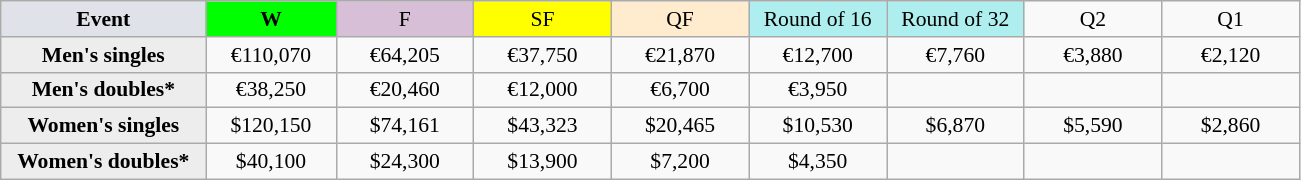<table class=wikitable style=font-size:90%;text-align:center>
<tr>
<td style="width:130px; background:#dfe2e9;"><strong>Event</strong></td>
<td style="width:80px; background:lime;"><strong>W</strong></td>
<td style="width:85px; background:thistle;">F</td>
<td style="width:85px; background:#ff0;">SF</td>
<td style="width:85px; background:#ffebcd;">QF</td>
<td style="width:85px; background:#afeeee;">Round of 16</td>
<td style="width:85px; background:#afeeee;">Round of 32</td>
<td width=85>Q2</td>
<td width=85>Q1</td>
</tr>
<tr>
<td style="background:#ededed;"><strong>Men's singles</strong></td>
<td>€110,070</td>
<td>€64,205</td>
<td>€37,750</td>
<td>€21,870</td>
<td>€12,700</td>
<td>€7,760</td>
<td>€3,880</td>
<td>€2,120</td>
</tr>
<tr>
<td style="background:#ededed;"><strong>Men's doubles*</strong></td>
<td>€38,250</td>
<td>€20,460</td>
<td>€12,000</td>
<td>€6,700</td>
<td>€3,950</td>
<td></td>
<td></td>
<td></td>
</tr>
<tr>
<td style="background:#ededed;"><strong>Women's singles</strong></td>
<td>$120,150</td>
<td>$74,161</td>
<td>$43,323</td>
<td>$20,465</td>
<td>$10,530</td>
<td>$6,870</td>
<td>$5,590</td>
<td>$2,860</td>
</tr>
<tr>
<td style="background:#ededed;"><strong>Women's doubles*</strong></td>
<td>$40,100</td>
<td>$24,300</td>
<td>$13,900</td>
<td>$7,200</td>
<td>$4,350</td>
<td></td>
<td></td>
<td></td>
</tr>
</table>
